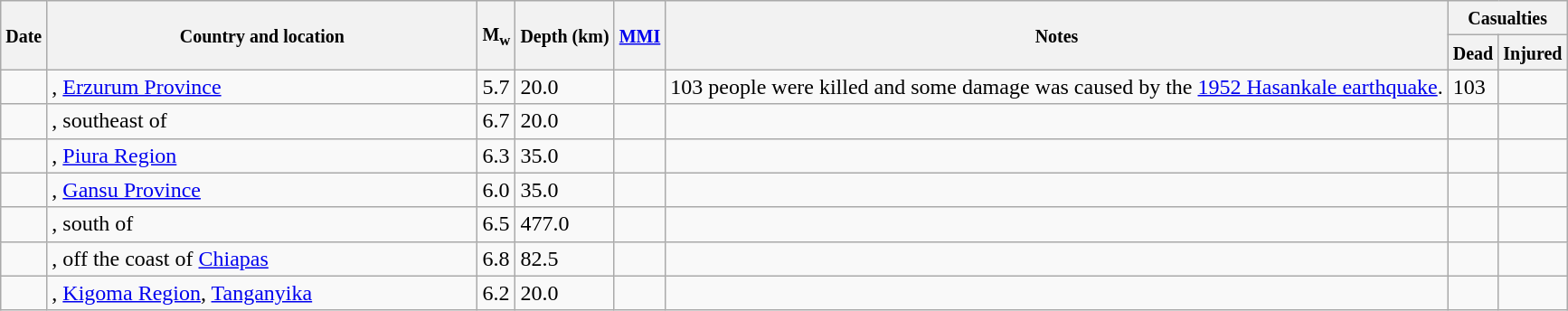<table class="wikitable sortable sort-under" style="border:1px black; margin-left:1em;">
<tr>
<th rowspan="2"><small>Date</small></th>
<th rowspan="2" style="width: 310px"><small>Country and location</small></th>
<th rowspan="2"><small>M<sub>w</sub></small></th>
<th rowspan="2"><small>Depth (km)</small></th>
<th rowspan="2"><small><a href='#'>MMI</a></small></th>
<th rowspan="2" class="unsortable"><small>Notes</small></th>
<th colspan="2"><small>Casualties</small></th>
</tr>
<tr>
<th><small>Dead</small></th>
<th><small>Injured</small></th>
</tr>
<tr>
<td></td>
<td>, <a href='#'>Erzurum Province</a></td>
<td>5.7</td>
<td>20.0</td>
<td></td>
<td>103 people were killed and some damage was caused by the <a href='#'>1952 Hasankale earthquake</a>.</td>
<td>103</td>
<td></td>
</tr>
<tr>
<td></td>
<td>, southeast of</td>
<td>6.7</td>
<td>20.0</td>
<td></td>
<td></td>
<td></td>
<td></td>
</tr>
<tr>
<td></td>
<td>, <a href='#'>Piura Region</a></td>
<td>6.3</td>
<td>35.0</td>
<td></td>
<td></td>
<td></td>
<td></td>
</tr>
<tr>
<td></td>
<td>, <a href='#'>Gansu Province</a></td>
<td>6.0</td>
<td>35.0</td>
<td></td>
<td></td>
<td></td>
<td></td>
</tr>
<tr>
<td></td>
<td>, south of</td>
<td>6.5</td>
<td>477.0</td>
<td></td>
<td></td>
<td></td>
<td></td>
</tr>
<tr>
<td></td>
<td>, off the coast of <a href='#'>Chiapas</a></td>
<td>6.8</td>
<td>82.5</td>
<td></td>
<td></td>
<td></td>
<td></td>
</tr>
<tr>
<td></td>
<td>, <a href='#'>Kigoma Region</a>, <a href='#'>Tanganyika</a></td>
<td>6.2</td>
<td>20.0</td>
<td></td>
<td></td>
<td></td>
<td></td>
</tr>
</table>
